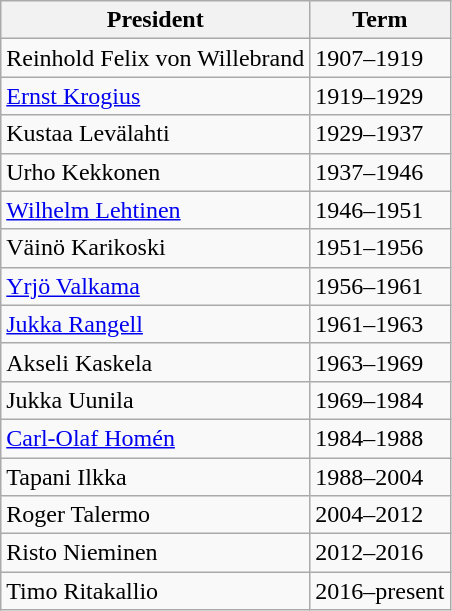<table class="wikitable">
<tr>
<th>President</th>
<th>Term</th>
</tr>
<tr>
<td>Reinhold Felix von Willebrand</td>
<td>1907–1919</td>
</tr>
<tr>
<td><a href='#'>Ernst Krogius</a></td>
<td>1919–1929</td>
</tr>
<tr>
<td>Kustaa Levälahti</td>
<td>1929–1937</td>
</tr>
<tr>
<td>Urho Kekkonen</td>
<td>1937–1946</td>
</tr>
<tr>
<td><a href='#'>Wilhelm Lehtinen</a></td>
<td>1946–1951</td>
</tr>
<tr>
<td>Väinö Karikoski</td>
<td>1951–1956</td>
</tr>
<tr>
<td><a href='#'>Yrjö Valkama</a></td>
<td>1956–1961</td>
</tr>
<tr>
<td><a href='#'>Jukka Rangell</a></td>
<td>1961–1963</td>
</tr>
<tr>
<td>Akseli Kaskela</td>
<td>1963–1969</td>
</tr>
<tr>
<td>Jukka Uunila</td>
<td>1969–1984</td>
</tr>
<tr>
<td><a href='#'>Carl-Olaf Homén</a></td>
<td>1984–1988</td>
</tr>
<tr>
<td>Tapani Ilkka</td>
<td>1988–2004</td>
</tr>
<tr>
<td>Roger Talermo</td>
<td>2004–2012</td>
</tr>
<tr>
<td>Risto Nieminen</td>
<td>2012–2016</td>
</tr>
<tr>
<td>Timo Ritakallio</td>
<td>2016–present</td>
</tr>
</table>
